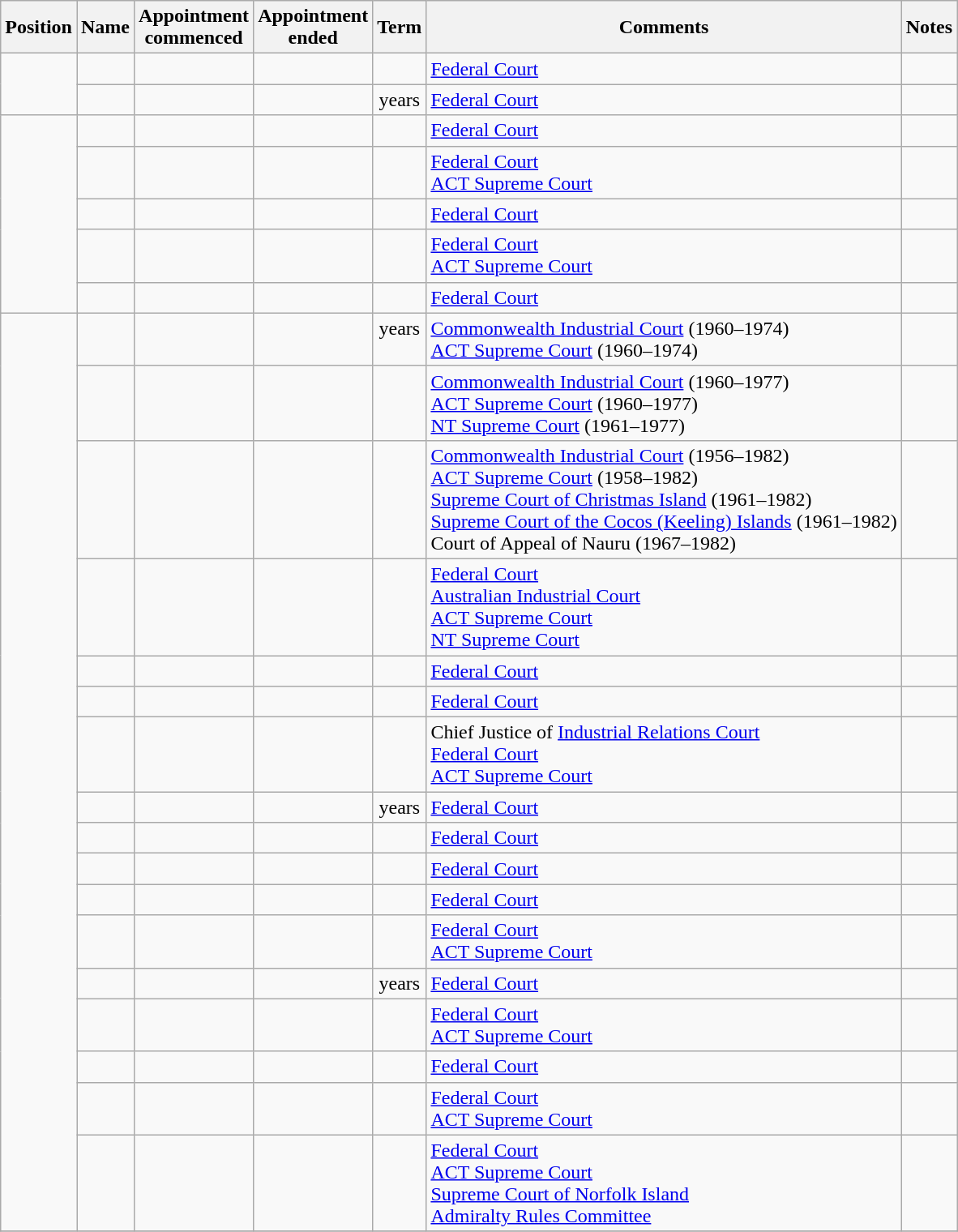<table class="wikitable sortable" border="1">
<tr>
<th>Position</th>
<th>Name</th>
<th data-sort-type="date">Appointment<br>commenced</th>
<th data-sort-type="date">Appointment<br>ended</th>
<th>Term</th>
<th>Comments</th>
<th class="unsortable">Notes</th>
</tr>
<tr valign="top">
<td rowspan="2"></td>
<td> </td>
<td align=center></td>
<td align=center></td>
<td align=center></td>
<td><a href='#'>Federal Court</a></td>
<td></td>
</tr>
<tr>
<td></td>
<td align=center></td>
<td align=center></td>
<td align=center> years</td>
<td><a href='#'>Federal Court</a></td>
<td></td>
</tr>
<tr valign="top">
<td rowspan="5"></td>
<td> </td>
<td align=center></td>
<td align=center></td>
<td align=center></td>
<td><a href='#'>Federal Court</a></td>
<td></td>
</tr>
<tr>
<td></td>
<td align=center></td>
<td align=center></td>
<td align=center></td>
<td><a href='#'>Federal Court</a><br><a href='#'>ACT Supreme Court</a></td>
<td></td>
</tr>
<tr>
<td></td>
<td align=center></td>
<td align=center></td>
<td align=center></td>
<td><a href='#'>Federal Court</a></td>
<td></td>
</tr>
<tr>
<td></td>
<td align=center></td>
<td align=center></td>
<td align=center></td>
<td><a href='#'>Federal Court</a><br><a href='#'>ACT Supreme Court</a></td>
<td></td>
</tr>
<tr>
<td></td>
<td align=center></td>
<td></td>
<td align=center></td>
<td><a href='#'>Federal Court</a></td>
<td></td>
</tr>
<tr valign="top">
<td rowspan="17"></td>
<td> </td>
<td align=center></td>
<td align=center></td>
<td align=center> years</td>
<td><a href='#'>Commonwealth Industrial Court</a> (1960–1974)<br><a href='#'>ACT Supreme Court</a> (1960–1974)</td>
<td></td>
</tr>
<tr>
<td> </td>
<td align=center></td>
<td align=center></td>
<td align=center></td>
<td><a href='#'>Commonwealth Industrial Court</a> (1960–1977)<br><a href='#'>ACT Supreme Court</a> (1960–1977)<br><a href='#'>NT Supreme Court</a> (1961–1977)</td>
<td></td>
</tr>
<tr>
<td> </td>
<td align=center></td>
<td align=center></td>
<td align=center></td>
<td><a href='#'>Commonwealth Industrial Court</a> (1956–1982)<br><a href='#'>ACT Supreme Court</a> (1958–1982)<br><a href='#'>Supreme Court of Christmas Island</a> (1961–1982)<br><a href='#'>Supreme Court of the Cocos (Keeling) Islands</a> (1961–1982)<br>Court of Appeal of Nauru (1967–1982)</td>
<td></td>
</tr>
<tr>
<td></td>
<td align=center></td>
<td align=center></td>
<td align=center></td>
<td><a href='#'>Federal Court</a><br><a href='#'>Australian Industrial Court</a><br><a href='#'>ACT Supreme Court</a><br><a href='#'>NT Supreme Court</a></td>
<td></td>
</tr>
<tr>
<td> </td>
<td align=center></td>
<td align=center></td>
<td align=center></td>
<td><a href='#'>Federal Court</a></td>
<td></td>
</tr>
<tr>
<td> </td>
<td align=center></td>
<td align=center></td>
<td align=center></td>
<td><a href='#'>Federal Court</a></td>
<td></td>
</tr>
<tr>
<td> </td>
<td align=center></td>
<td align=center></td>
<td align=center></td>
<td>Chief Justice of <a href='#'>Industrial Relations Court</a><br><a href='#'>Federal Court</a><br><a href='#'>ACT Supreme Court</a></td>
<td></td>
</tr>
<tr>
<td> </td>
<td align=center></td>
<td align=center></td>
<td align=center> years</td>
<td><a href='#'>Federal Court</a></td>
<td></td>
</tr>
<tr>
<td> </td>
<td align=center></td>
<td align=center></td>
<td align=center></td>
<td><a href='#'>Federal Court</a></td>
<td></td>
</tr>
<tr>
<td></td>
<td align=center></td>
<td align=center></td>
<td align=center></td>
<td><a href='#'>Federal Court</a></td>
<td></td>
</tr>
<tr>
<td> </td>
<td align=center></td>
<td align=center></td>
<td align=center></td>
<td><a href='#'>Federal Court</a></td>
<td></td>
</tr>
<tr>
<td></td>
<td align=center></td>
<td align=center></td>
<td align=center></td>
<td><a href='#'>Federal Court</a><br><a href='#'>ACT Supreme Court</a></td>
<td></td>
</tr>
<tr>
<td> </td>
<td align=center></td>
<td align=center></td>
<td align=center> years</td>
<td><a href='#'>Federal Court</a></td>
<td></td>
</tr>
<tr>
<td></td>
<td align=center></td>
<td align=center></td>
<td align=center></td>
<td><a href='#'>Federal Court</a><br><a href='#'>ACT Supreme Court</a></td>
<td></td>
</tr>
<tr>
<td></td>
<td align=center></td>
<td align=center></td>
<td align=center></td>
<td><a href='#'>Federal Court</a></td>
<td></td>
</tr>
<tr>
<td></td>
<td align=center></td>
<td align=center></td>
<td align=center></td>
<td><a href='#'>Federal Court</a><br><a href='#'>ACT Supreme Court</a></td>
<td></td>
</tr>
<tr>
<td></td>
<td align=center></td>
<td align=center></td>
<td align=center></td>
<td><a href='#'>Federal Court</a><br><a href='#'>ACT Supreme Court</a><br><a href='#'>Supreme Court of Norfolk Island</a><br><a href='#'>Admiralty Rules Committee</a></td>
<td><br></td>
</tr>
<tr>
</tr>
</table>
